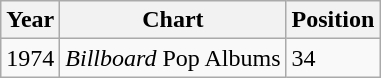<table class="wikitable">
<tr>
<th align="left">Year</th>
<th align="left">Chart</th>
<th align="left">Position</th>
</tr>
<tr>
<td align="left">1974</td>
<td align="left"><em>Billboard</em> Pop Albums</td>
<td align="left">34</td>
</tr>
</table>
